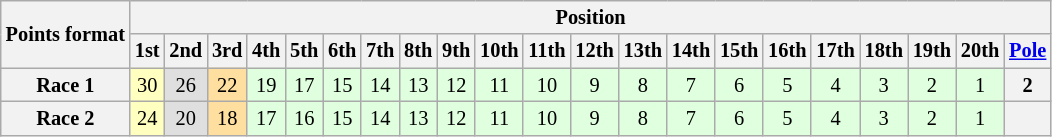<table class="wikitable" style="font-size:85%; text-align:center">
<tr style="background:#f9f9f9">
<th rowspan="2">Points format</th>
<th colspan="22">Position</th>
</tr>
<tr>
<th>1st</th>
<th>2nd</th>
<th>3rd</th>
<th>4th</th>
<th>5th</th>
<th>6th</th>
<th>7th</th>
<th>8th</th>
<th>9th</th>
<th>10th</th>
<th>11th</th>
<th>12th</th>
<th>13th</th>
<th>14th</th>
<th>15th</th>
<th>16th</th>
<th>17th</th>
<th>18th</th>
<th>19th</th>
<th>20th</th>
<th><a href='#'>Pole</a></th>
</tr>
<tr>
<th>Race 1</th>
<td style="background:#ffffbf;">30</td>
<td style="background:#dfdfdf;">26</td>
<td style="background:#ffdf9f;">22</td>
<td style="background:#dfffdf;">19</td>
<td style="background:#dfffdf;">17</td>
<td style="background:#dfffdf;">15</td>
<td style="background:#dfffdf;">14</td>
<td style="background:#dfffdf;">13</td>
<td style="background:#dfffdf;">12</td>
<td style="background:#dfffdf;">11</td>
<td style="background:#dfffdf;">10</td>
<td style="background:#dfffdf;">9</td>
<td style="background:#dfffdf;">8</td>
<td style="background:#dfffdf;">7</td>
<td style="background:#dfffdf;">6</td>
<td style="background:#dfffdf;">5</td>
<td style="background:#dfffdf;">4</td>
<td style="background:#dfffdf;">3</td>
<td style="background:#dfffdf;">2</td>
<td style="background:#dfffdf;">1</td>
<th colspan="2">2</th>
</tr>
<tr>
<th>Race 2</th>
<td style="background:#ffffbf;">24</td>
<td style="background:#dfdfdf;">20</td>
<td style="background:#ffdf9f;">18</td>
<td style="background:#dfffdf;">17</td>
<td style="background:#dfffdf;">16</td>
<td style="background:#dfffdf;">15</td>
<td style="background:#dfffdf;">14</td>
<td style="background:#dfffdf;">13</td>
<td style="background:#dfffdf;">12</td>
<td style="background:#dfffdf;">11</td>
<td style="background:#dfffdf;">10</td>
<td style="background:#dfffdf;">9</td>
<td style="background:#dfffdf;">8</td>
<td style="background:#dfffdf;">7</td>
<td style="background:#dfffdf;">6</td>
<td style="background:#dfffdf;">5</td>
<td style="background:#dfffdf;">4</td>
<td style="background:#dfffdf;">3</td>
<td style="background:#dfffdf;">2</td>
<td style="background:#dfffdf;">1</td>
<th></th>
</tr>
</table>
